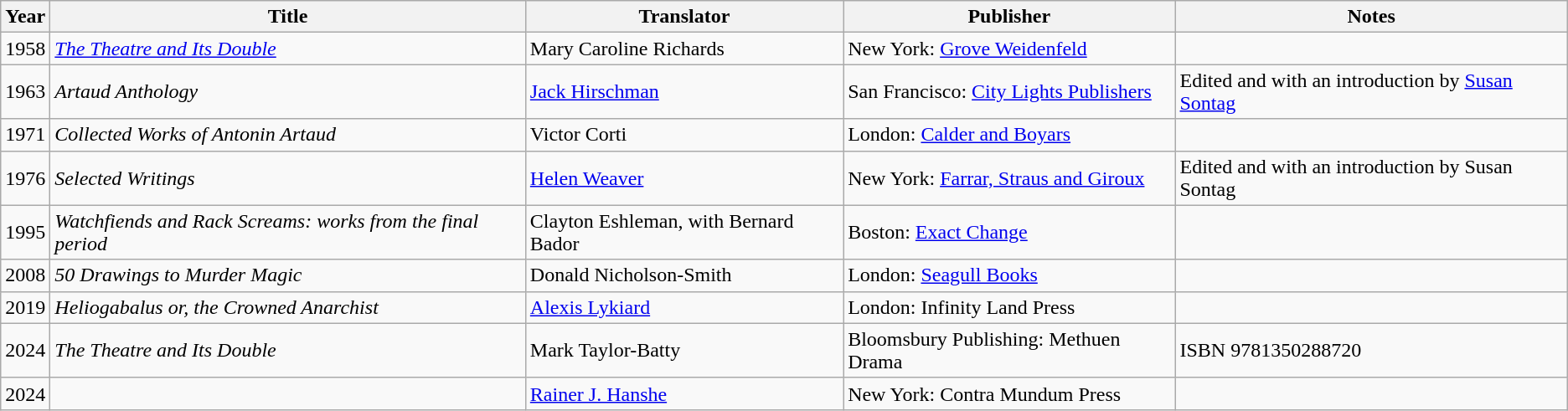<table class="wikitable">
<tr>
<th>Year</th>
<th>Title</th>
<th>Translator</th>
<th>Publisher</th>
<th>Notes</th>
</tr>
<tr>
<td>1958</td>
<td><em><a href='#'>The Theatre and Its Double</a></em></td>
<td>Mary Caroline Richards</td>
<td>New York: <a href='#'>Grove Weidenfeld</a></td>
<td></td>
</tr>
<tr>
<td>1963</td>
<td><em>Artaud Anthology</em></td>
<td><a href='#'>Jack Hirschman</a></td>
<td>San Francisco: <a href='#'>City Lights Publishers</a></td>
<td>Edited and with an introduction by <a href='#'>Susan Sontag</a></td>
</tr>
<tr>
<td>1971</td>
<td><em>Collected Works of Antonin Artaud</em></td>
<td>Victor Corti</td>
<td>London: <a href='#'>Calder and Boyars</a></td>
<td></td>
</tr>
<tr>
<td>1976</td>
<td><em>Selected Writings</em></td>
<td><a href='#'>Helen Weaver</a></td>
<td>New York: <a href='#'>Farrar, Straus and Giroux</a></td>
<td>Edited and with an introduction by Susan Sontag</td>
</tr>
<tr>
<td>1995</td>
<td><em>Watchfiends and Rack Screams: works from the final period</em></td>
<td>Clayton Eshleman, with Bernard Bador</td>
<td>Boston: <a href='#'>Exact Change</a></td>
<td></td>
</tr>
<tr>
<td>2008</td>
<td><em>50 Drawings to Murder Magic</em></td>
<td>Donald Nicholson-Smith</td>
<td>London: <a href='#'>Seagull Books</a></td>
<td></td>
</tr>
<tr>
<td>2019</td>
<td><em>Heliogabalus or, the Crowned Anarchist</em></td>
<td><a href='#'>Alexis Lykiard</a></td>
<td>London: Infinity Land Press</td>
<td></td>
</tr>
<tr>
<td>2024</td>
<td><em>The Theatre and Its Double</em></td>
<td>Mark Taylor-Batty</td>
<td>Bloomsbury Publishing: Methuen Drama</td>
<td>ISBN 9781350288720</td>
</tr>
<tr>
<td>2024</td>
<td><em></em></td>
<td><a href='#'>Rainer J. Hanshe</a></td>
<td>New York: Contra Mundum Press</td>
<td></td>
</tr>
</table>
